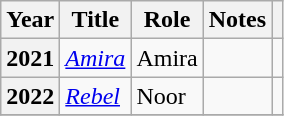<table class="wikitable sortable plainrowheaders">
<tr>
<th scope="col">Year</th>
<th scope="col">Title</th>
<th scope="col">Role</th>
<th scope="col" class="unsortable">Notes</th>
<th scope="col" class="unsortable"></th>
</tr>
<tr>
<th scope="row">2021</th>
<td scope="row"><em><a href='#'>Amira</a></em></td>
<td scope="row">Amira</td>
<td scope="row"></td>
<td style="text-align:center;"></td>
</tr>
<tr>
<th scope="row">2022</th>
<td scope="row"><em><a href='#'>Rebel</a></em></td>
<td scope="row">Noor</td>
<td scope="row"></td>
<td style="text-align:center;"></td>
</tr>
<tr>
</tr>
</table>
